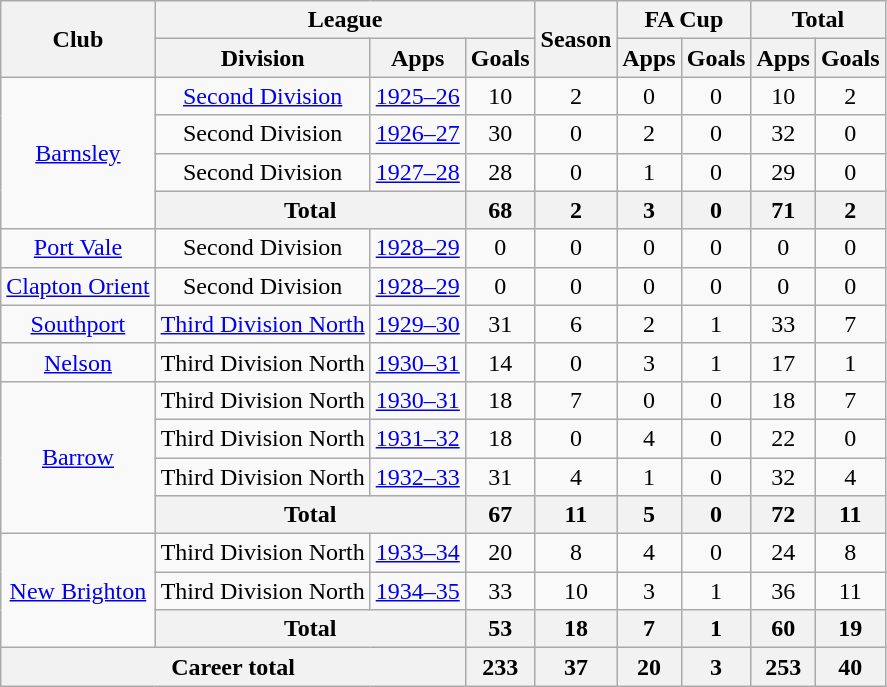<table class="wikitable" style="text-align: center;">
<tr>
<th rowspan="2">Club</th>
<th colspan="3">League</th>
<th rowspan="2">Season</th>
<th colspan="2">FA Cup</th>
<th colspan="2">Total</th>
</tr>
<tr>
<th>Division</th>
<th>Apps</th>
<th>Goals</th>
<th>Apps</th>
<th>Goals</th>
<th>Apps</th>
<th>Goals</th>
</tr>
<tr>
<td rowspan="4"><a href='#'>Barnsley</a></td>
<td><a href='#'>Second Division</a></td>
<td><a href='#'>1925–26</a></td>
<td>10</td>
<td>2</td>
<td>0</td>
<td>0</td>
<td>10</td>
<td>2</td>
</tr>
<tr>
<td>Second Division</td>
<td><a href='#'>1926–27</a></td>
<td>30</td>
<td>0</td>
<td>2</td>
<td>0</td>
<td>32</td>
<td>0</td>
</tr>
<tr>
<td>Second Division</td>
<td><a href='#'>1927–28</a></td>
<td>28</td>
<td>0</td>
<td>1</td>
<td>0</td>
<td>29</td>
<td>0</td>
</tr>
<tr>
<th colspan="2">Total</th>
<th>68</th>
<th>2</th>
<th>3</th>
<th>0</th>
<th>71</th>
<th>2</th>
</tr>
<tr>
<td><a href='#'>Port Vale</a></td>
<td>Second Division</td>
<td><a href='#'>1928–29</a></td>
<td>0</td>
<td>0</td>
<td>0</td>
<td>0</td>
<td>0</td>
<td>0</td>
</tr>
<tr>
<td><a href='#'>Clapton Orient</a></td>
<td>Second Division</td>
<td><a href='#'>1928–29</a></td>
<td>0</td>
<td>0</td>
<td>0</td>
<td>0</td>
<td>0</td>
<td>0</td>
</tr>
<tr>
<td><a href='#'>Southport</a></td>
<td><a href='#'>Third Division North</a></td>
<td><a href='#'>1929–30</a></td>
<td>31</td>
<td>6</td>
<td>2</td>
<td>1</td>
<td>33</td>
<td>7</td>
</tr>
<tr>
<td><a href='#'>Nelson</a></td>
<td>Third Division North</td>
<td><a href='#'>1930–31</a></td>
<td>14</td>
<td>0</td>
<td>3</td>
<td>1</td>
<td>17</td>
<td>1</td>
</tr>
<tr>
<td rowspan="4"><a href='#'>Barrow</a></td>
<td>Third Division North</td>
<td><a href='#'>1930–31</a></td>
<td>18</td>
<td>7</td>
<td>0</td>
<td>0</td>
<td>18</td>
<td>7</td>
</tr>
<tr>
<td>Third Division North</td>
<td><a href='#'>1931–32</a></td>
<td>18</td>
<td>0</td>
<td>4</td>
<td>0</td>
<td>22</td>
<td>0</td>
</tr>
<tr>
<td>Third Division North</td>
<td><a href='#'>1932–33</a></td>
<td>31</td>
<td>4</td>
<td>1</td>
<td>0</td>
<td>32</td>
<td>4</td>
</tr>
<tr>
<th colspan="2">Total</th>
<th>67</th>
<th>11</th>
<th>5</th>
<th>0</th>
<th>72</th>
<th>11</th>
</tr>
<tr>
<td rowspan="3"><a href='#'>New Brighton</a></td>
<td>Third Division North</td>
<td><a href='#'>1933–34</a></td>
<td>20</td>
<td>8</td>
<td>4</td>
<td>0</td>
<td>24</td>
<td>8</td>
</tr>
<tr>
<td>Third Division North</td>
<td><a href='#'>1934–35</a></td>
<td>33</td>
<td>10</td>
<td>3</td>
<td>1</td>
<td>36</td>
<td>11</td>
</tr>
<tr>
<th colspan="2">Total</th>
<th>53</th>
<th>18</th>
<th>7</th>
<th>1</th>
<th>60</th>
<th>19</th>
</tr>
<tr>
<th colspan="3">Career total</th>
<th>233</th>
<th>37</th>
<th>20</th>
<th>3</th>
<th>253</th>
<th>40</th>
</tr>
</table>
